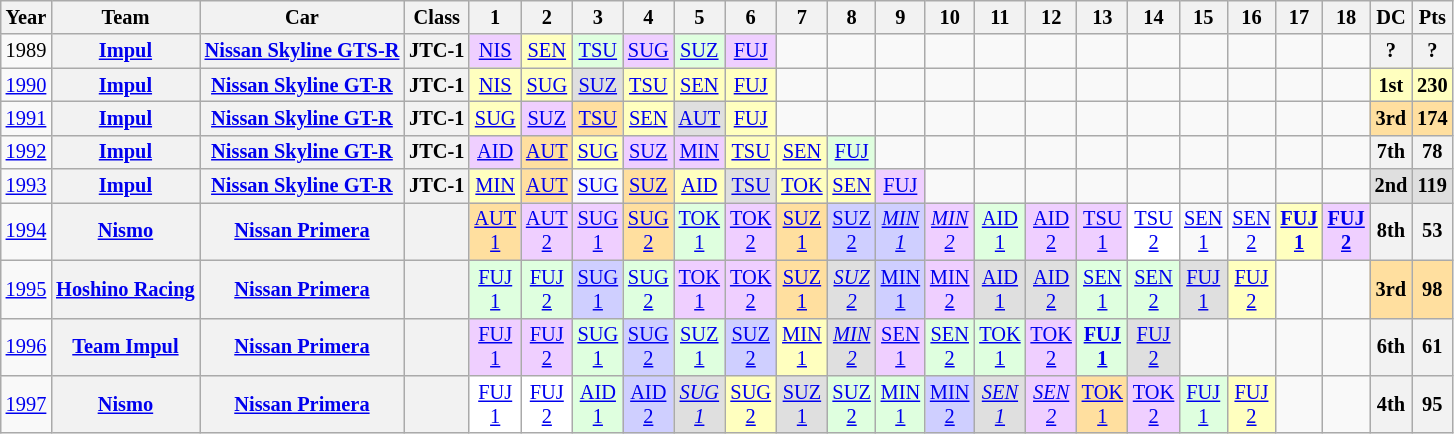<table class="wikitable" style="text-align:center; font-size:85%">
<tr>
<th>Year</th>
<th>Team</th>
<th>Car</th>
<th>Class</th>
<th>1</th>
<th>2</th>
<th>3</th>
<th>4</th>
<th>5</th>
<th>6</th>
<th>7</th>
<th>8</th>
<th>9</th>
<th>10</th>
<th>11</th>
<th>12</th>
<th>13</th>
<th>14</th>
<th>15</th>
<th>16</th>
<th>17</th>
<th>18</th>
<th>DC</th>
<th>Pts</th>
</tr>
<tr>
<td>1989</td>
<th><a href='#'>Impul</a></th>
<th><a href='#'>Nissan Skyline GTS-R</a></th>
<th>JTC-1</th>
<td Style="background:#EFCFFF;"><a href='#'>NIS</a><br></td>
<td Style="background:#FFFFBF;"><a href='#'>SEN</a><br></td>
<td Style="background:#DFFFDF;"><a href='#'>TSU</a><br></td>
<td Style="background:#EFCFFF;"><a href='#'>SUG</a><br></td>
<td Style="background:#DFFFDF;"><a href='#'>SUZ</a><br></td>
<td Style="background:#EFCFFF;"><a href='#'>FUJ</a><br></td>
<td></td>
<td></td>
<td></td>
<td></td>
<td></td>
<td></td>
<td></td>
<td></td>
<td></td>
<td></td>
<td></td>
<td></td>
<th>?</th>
<th>?</th>
</tr>
<tr>
<td><a href='#'>1990</a></td>
<th><a href='#'>Impul</a></th>
<th><a href='#'>Nissan Skyline GT-R</a></th>
<th>JTC-1</th>
<td Style="background:#FFFFBF;"><a href='#'>NIS</a><br></td>
<td Style="background:#FFFFBF;"><a href='#'>SUG</a><br></td>
<td Style="background:#DFDFDF;"><a href='#'>SUZ</a><br></td>
<td Style="background:#FFFFBF;"><a href='#'>TSU</a><br></td>
<td Style="background:#FFFFBF;"><a href='#'>SEN</a><br></td>
<td Style="background:#FFFFBF;"><a href='#'>FUJ</a><br></td>
<td></td>
<td></td>
<td></td>
<td></td>
<td></td>
<td></td>
<td></td>
<td></td>
<td></td>
<td></td>
<td></td>
<td></td>
<th Style="background:#FFFFBF">1st</th>
<th Style="background:#FFFFBF">230</th>
</tr>
<tr>
<td><a href='#'>1991</a></td>
<th><a href='#'>Impul</a></th>
<th><a href='#'>Nissan Skyline GT-R</a></th>
<th>JTC-1</th>
<td Style="background:#FFFFBF;"><a href='#'>SUG</a><br></td>
<td Style="background:#EFCFFF;"><a href='#'>SUZ</a><br></td>
<td Style="background:#FFDF9F;"><a href='#'>TSU</a><br></td>
<td Style="background:#FFFFBF;"><a href='#'>SEN</a><br></td>
<td Style="background:#DFDFDF;"><a href='#'>AUT</a><br></td>
<td Style="background:#FFFFBF;"><a href='#'>FUJ</a><br></td>
<td></td>
<td></td>
<td></td>
<td></td>
<td></td>
<td></td>
<td></td>
<td></td>
<td></td>
<td></td>
<td></td>
<td></td>
<th Style="background:#FFDF9F;">3rd</th>
<th Style="background:#FFDF9F;">174</th>
</tr>
<tr>
<td><a href='#'>1992</a></td>
<th><a href='#'>Impul</a></th>
<th><a href='#'>Nissan Skyline GT-R</a></th>
<th>JTC-1</th>
<td Style="background:#EFCFFF;"><a href='#'>AID</a><br></td>
<td Style="background:#FFDF9F;"><a href='#'>AUT</a><br></td>
<td Style="background:#FFFFBF;"><a href='#'>SUG</a><br></td>
<td Style="background:#EFCFFF;"><a href='#'>SUZ</a><br></td>
<td Style="background:#EFCFFF;"><a href='#'>MIN</a><br></td>
<td Style="background:#FFFFBF;"><a href='#'>TSU</a><br></td>
<td Style="background:#FFFFBF;"><a href='#'>SEN</a><br></td>
<td Style="background:#DFFFDF;"><a href='#'>FUJ</a><br></td>
<td></td>
<td></td>
<td></td>
<td></td>
<td></td>
<td></td>
<td></td>
<td></td>
<td></td>
<td></td>
<th>7th</th>
<th>78</th>
</tr>
<tr>
<td><a href='#'>1993</a></td>
<th><a href='#'>Impul</a></th>
<th><a href='#'>Nissan Skyline GT-R</a></th>
<th>JTC-1</th>
<td style="background:#FFFFBF;"><a href='#'>MIN</a><br></td>
<td style="background:#FFDF9F;"><a href='#'>AUT</a><br></td>
<td><a href='#'>SUG</a></td>
<td style="background:#FFDF9F;"><a href='#'>SUZ</a><br></td>
<td style="background:#FFFFBF;"><a href='#'>AID</a><br></td>
<td style="background:#DFDFDF;"><a href='#'>TSU</a><br></td>
<td style="background:#FFFFBF;"><a href='#'>TOK</a><br></td>
<td style="background:#FFFFBF;"><a href='#'>SEN</a><br></td>
<td style="background:#EFCFFF;"><a href='#'>FUJ</a><br></td>
<td></td>
<td></td>
<td></td>
<td></td>
<td></td>
<td></td>
<td></td>
<td></td>
<td></td>
<th style="background:#DFDFDF">2nd</th>
<th style="background:#DFDFDF">119</th>
</tr>
<tr>
<td><a href='#'>1994</a></td>
<th><a href='#'>Nismo</a></th>
<th><a href='#'>Nissan Primera</a></th>
<th></th>
<td style="background:#FFDF9F;"><a href='#'>AUT<br>1</a><br></td>
<td style="background:#EFCFFF;"><a href='#'>AUT<br>2</a><br></td>
<td style="background:#EFCFFF;"><a href='#'>SUG<br>1</a><br></td>
<td style="background:#FFDF9F;"><a href='#'>SUG<br>2</a><br></td>
<td style="background:#DFFFDF;"><a href='#'>TOK<br>1</a><br></td>
<td style="background:#EFCFFF;"><a href='#'>TOK<br>2</a><br></td>
<td style="background:#FFDF9F;"><a href='#'>SUZ<br>1</a><br></td>
<td style="background:#CFCFFF;"><a href='#'>SUZ<br>2</a><br></td>
<td style="background:#CFCFFF;"><em><a href='#'>MIN<br>1</a></em><br></td>
<td style="background:#EFCFFF;"><a href='#'><em>MIN<br>2</em></a><br></td>
<td style="background:#DFFFDF;"><a href='#'>AID<br>1</a><br></td>
<td style="background:#EFCFFF;"><a href='#'>AID<br>2</a><br></td>
<td style="background:#EFCFFF;"><a href='#'>TSU<br>1</a><br></td>
<td style="background:#FFFFFF;"><a href='#'>TSU<br>2</a><br></td>
<td><a href='#'>SEN<br>1</a></td>
<td><a href='#'>SEN<br>2</a></td>
<td style="background:#FFFFBF;"><a href='#'><strong>FUJ<br>1</strong></a><br></td>
<td style="background:#EFCFFF;"><a href='#'><strong>FUJ<br>2</strong></a><br></td>
<th>8th</th>
<th>53</th>
</tr>
<tr>
<td><a href='#'>1995</a></td>
<th><a href='#'>Hoshino Racing</a></th>
<th><a href='#'>Nissan Primera</a></th>
<th></th>
<td style="background:#DFFFDF;"><a href='#'>FUJ<br>1</a><br></td>
<td style="background:#DFFFDF;"><a href='#'>FUJ<br>2</a><br></td>
<td style="background:#CFCFFF;"><a href='#'>SUG<br>1</a><br></td>
<td style="background:#DFFFDF;"><a href='#'>SUG<br>2</a><br></td>
<td style="background:#EFCFFF;"><a href='#'>TOK<br>1</a><br></td>
<td style="background:#EFCFFF;"><a href='#'>TOK<br>2</a><br></td>
<td style="background:#FFDF9F;"><a href='#'>SUZ<br>1</a><br></td>
<td style="background:#DFDFDF;"><a href='#'><em>SUZ<br>2</em></a><br></td>
<td style="background:#CFCFFF;"><a href='#'>MIN<br>1</a><br></td>
<td style="background:#EFCFFF;"><a href='#'>MIN<br>2</a><br></td>
<td style="background:#DFDFDF;"><a href='#'>AID<br>1</a><br></td>
<td style="background:#DFDFDF;"><a href='#'>AID<br>2</a><br></td>
<td style="background:#DFFFDF;"><a href='#'>SEN<br>1</a><br></td>
<td style="background:#DFFFDF;"><a href='#'>SEN<br>2</a><br></td>
<td style="background:#DFDFDF;"><a href='#'>FUJ<br>1</a><br></td>
<td style="background:#FFFFBF;"><a href='#'>FUJ<br>2</a><br></td>
<td></td>
<td></td>
<td style="background:#FFDF9F;"><strong>3rd</strong></td>
<td style="background:#FFDF9F;"><strong>98</strong></td>
</tr>
<tr>
<td><a href='#'>1996</a></td>
<th><a href='#'>Team Impul</a></th>
<th><a href='#'>Nissan Primera</a></th>
<th></th>
<td style="background:#EFCFFF;"><a href='#'>FUJ<br>1</a><br></td>
<td style="background:#EFCFFF;"><a href='#'>FUJ<br>2</a><br></td>
<td style="background:#DFFFDF;"><a href='#'>SUG<br>1</a><br></td>
<td style="background:#CFCFFF;"><a href='#'>SUG<br>2</a><br></td>
<td style="background:#DFFFDF;"><a href='#'>SUZ<br>1</a><br></td>
<td style="background:#CFCFFF;"><a href='#'>SUZ<br>2</a><br></td>
<td style="background:#FFFFBF;"><a href='#'>MIN<br>1</a><br></td>
<td style="background:#DFDFDF;"><a href='#'><em>MIN<br>2</em></a><br></td>
<td style="background:#EFCFFF;"><a href='#'>SEN<br>1</a><br></td>
<td style="background:#DFFFDF;"><a href='#'>SEN<br>2</a><br></td>
<td style="background:#DFFFDF;"><a href='#'>TOK<br>1</a><br></td>
<td style="background:#EFCFFF;"><a href='#'>TOK<br>2</a><br></td>
<td style="background:#DFFFDF;"><a href='#'><strong>FUJ<br>1</strong></a><br></td>
<td style="background:#DFDFDF;"><a href='#'>FUJ<br>2</a><br></td>
<td></td>
<td></td>
<td></td>
<td></td>
<th>6th</th>
<th>61</th>
</tr>
<tr>
<td><a href='#'>1997</a></td>
<th><a href='#'>Nismo</a></th>
<th><a href='#'>Nissan Primera</a></th>
<th></th>
<td style="background:#FFFFFF;"><a href='#'>FUJ<br>1</a><br></td>
<td style="background:#FFFFFF;"><a href='#'>FUJ<br>2</a><br></td>
<td style="background:#DFFFDF;"><a href='#'>AID<br>1</a><br></td>
<td style="background:#CFCFFF;"><a href='#'>AID<br>2</a><br></td>
<td style="background:#DFDFDF;"><a href='#'><em>SUG<br>1</em></a><br></td>
<td style="background:#FFFFBF;"><a href='#'>SUG<br>2</a><br></td>
<td style="background:#DFDFDF;"><a href='#'>SUZ<br>1</a><br></td>
<td style="background:#DFFFDF;"><a href='#'>SUZ<br>2</a><br></td>
<td style="background:#DFFFDF;"><a href='#'>MIN<br>1</a><br></td>
<td style="background:#CFCFFF;"><a href='#'>MIN<br>2</a><br></td>
<td style="background:#DFDFDF;"><a href='#'><em>SEN<br>1</em></a><br></td>
<td style="background:#EFCFFF;"><a href='#'><em>SEN<br>2</em></a><br></td>
<td style="background:#FFDF9F;"><a href='#'>TOK<br>1</a><br></td>
<td style="background:#EFCFFF;"><a href='#'>TOK<br>2</a><br></td>
<td style="background:#DFFFDF;"><a href='#'>FUJ<br>1</a><br></td>
<td style="background:#FFFFBF;"><a href='#'>FUJ<br>2</a><br></td>
<td></td>
<td></td>
<th>4th</th>
<th>95</th>
</tr>
</table>
